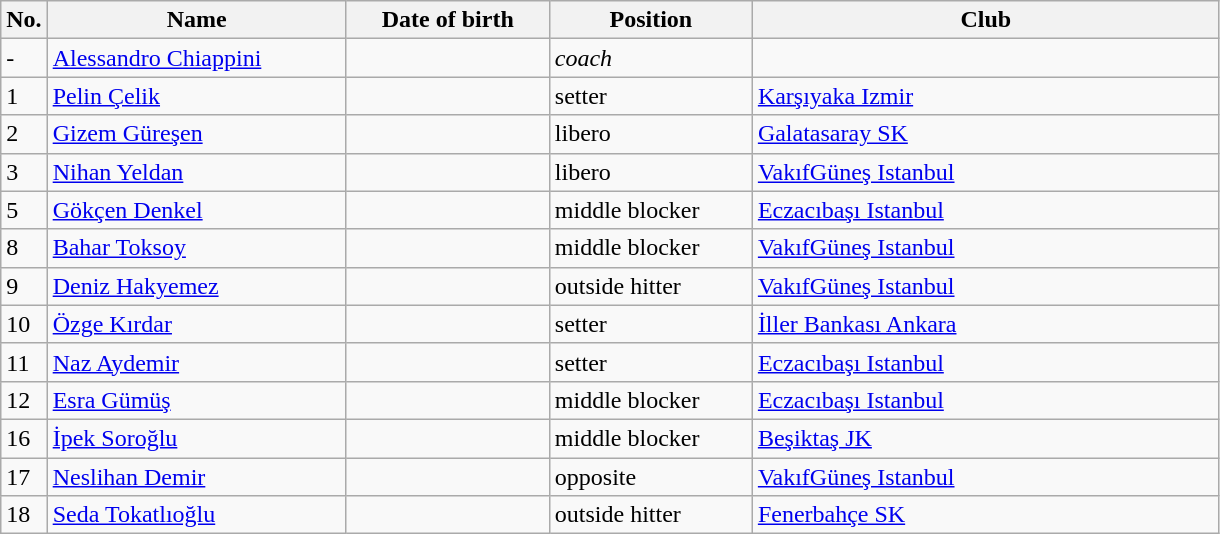<table class=wikitable sortable style=font-size:100%; text-align:center;>
<tr>
<th>No.</th>
<th style=width:12em>Name</th>
<th style=width:8em>Date of birth</th>
<th style=width:8em>Position</th>
<th style=width:19em>Club</th>
</tr>
<tr>
<td>-</td>
<td><a href='#'>Alessandro Chiappini</a></td>
<td></td>
<td><em>coach</em></td>
<td></td>
</tr>
<tr>
<td>1</td>
<td><a href='#'>Pelin Çelik</a></td>
<td></td>
<td>setter</td>
<td> <a href='#'>Karşıyaka Izmir</a></td>
</tr>
<tr>
<td>2</td>
<td><a href='#'>Gizem Güreşen</a></td>
<td></td>
<td>libero</td>
<td> <a href='#'>Galatasaray SK</a></td>
</tr>
<tr>
<td>3</td>
<td><a href='#'>Nihan Yeldan</a></td>
<td></td>
<td>libero</td>
<td> <a href='#'>VakıfGüneş Istanbul</a></td>
</tr>
<tr>
<td>5</td>
<td><a href='#'>Gökçen Denkel</a></td>
<td></td>
<td>middle blocker</td>
<td> <a href='#'>Eczacıbaşı Istanbul</a></td>
</tr>
<tr>
<td>8</td>
<td><a href='#'>Bahar Toksoy</a></td>
<td></td>
<td>middle blocker</td>
<td> <a href='#'>VakıfGüneş Istanbul</a></td>
</tr>
<tr>
<td>9</td>
<td><a href='#'>Deniz Hakyemez</a></td>
<td></td>
<td>outside hitter</td>
<td> <a href='#'>VakıfGüneş Istanbul</a></td>
</tr>
<tr>
<td>10</td>
<td><a href='#'>Özge Kırdar</a></td>
<td></td>
<td>setter</td>
<td> <a href='#'>İller Bankası Ankara</a></td>
</tr>
<tr>
<td>11</td>
<td><a href='#'>Naz Aydemir</a></td>
<td></td>
<td>setter</td>
<td> <a href='#'>Eczacıbaşı Istanbul</a></td>
</tr>
<tr>
<td>12</td>
<td><a href='#'>Esra Gümüş</a></td>
<td></td>
<td>middle blocker</td>
<td> <a href='#'>Eczacıbaşı Istanbul</a></td>
</tr>
<tr>
<td>16</td>
<td><a href='#'>İpek Soroğlu</a></td>
<td></td>
<td>middle blocker</td>
<td> <a href='#'>Beşiktaş JK</a></td>
</tr>
<tr>
<td>17</td>
<td><a href='#'>Neslihan Demir</a></td>
<td></td>
<td>opposite</td>
<td> <a href='#'>VakıfGüneş Istanbul</a></td>
</tr>
<tr>
<td>18</td>
<td><a href='#'>Seda Tokatlıoğlu</a></td>
<td></td>
<td>outside hitter</td>
<td> <a href='#'>Fenerbahçe SK</a></td>
</tr>
</table>
